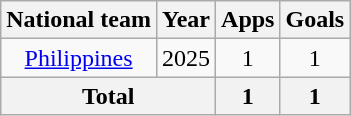<table class="wikitable" style="text-align:center">
<tr>
<th>National team</th>
<th>Year</th>
<th>Apps</th>
<th>Goals</th>
</tr>
<tr>
<td><a href='#'>Philippines</a></td>
<td>2025</td>
<td>1</td>
<td>1</td>
</tr>
<tr>
<th colspan="2">Total</th>
<th>1</th>
<th>1</th>
</tr>
</table>
